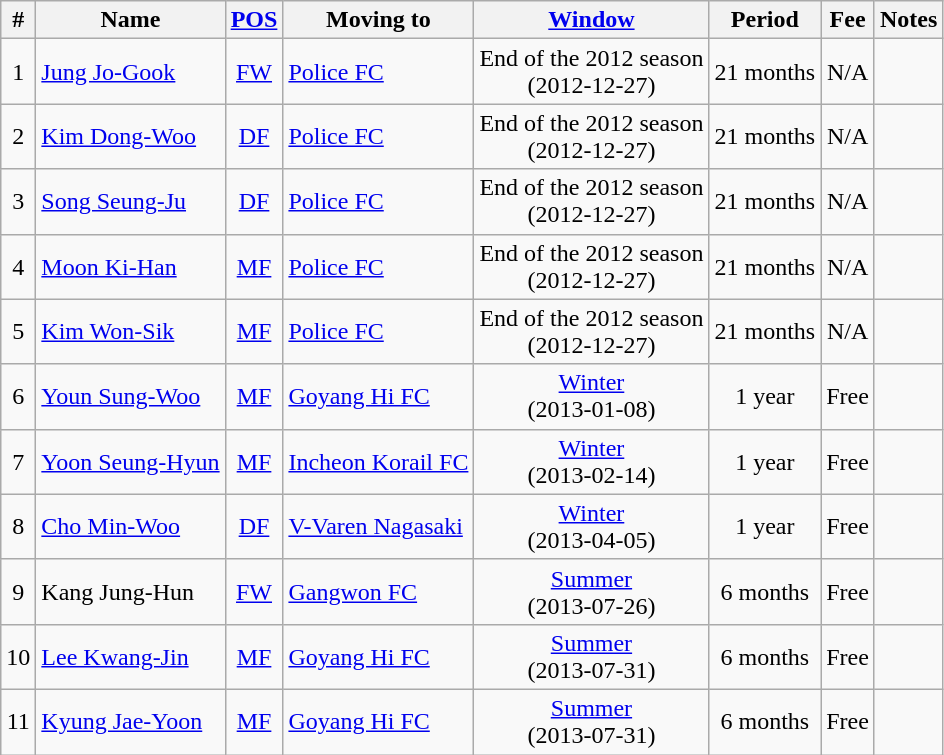<table class="wikitable sortable" style="text-align:center">
<tr>
<th>#</th>
<th>Name</th>
<th><a href='#'>POS</a></th>
<th>Moving to</th>
<th><a href='#'>Window</a></th>
<th>Period</th>
<th>Fee</th>
<th>Notes</th>
</tr>
<tr>
<td>1</td>
<td align=left> <a href='#'>Jung Jo-Gook</a></td>
<td><a href='#'>FW</a></td>
<td align=left> <a href='#'>Police FC</a></td>
<td>End of the 2012 season<br>(2012-12-27)</td>
<td>21 months</td>
<td>N/A</td>
<td></td>
</tr>
<tr>
<td>2</td>
<td align=left> <a href='#'>Kim Dong-Woo</a></td>
<td><a href='#'>DF</a></td>
<td align=left> <a href='#'>Police FC</a></td>
<td>End of the 2012 season<br>(2012-12-27)</td>
<td>21 months</td>
<td>N/A</td>
<td></td>
</tr>
<tr>
<td>3</td>
<td align=left> <a href='#'>Song Seung-Ju</a></td>
<td><a href='#'>DF</a></td>
<td align=left> <a href='#'>Police FC</a></td>
<td>End of the 2012 season<br>(2012-12-27)</td>
<td>21 months</td>
<td>N/A</td>
<td></td>
</tr>
<tr>
<td>4</td>
<td align=left> <a href='#'>Moon Ki-Han</a></td>
<td><a href='#'>MF</a></td>
<td align=left> <a href='#'>Police FC</a></td>
<td>End of the 2012 season<br>(2012-12-27)</td>
<td>21 months</td>
<td>N/A</td>
<td></td>
</tr>
<tr>
<td>5</td>
<td align=left> <a href='#'>Kim Won-Sik</a></td>
<td><a href='#'>MF</a></td>
<td align=left> <a href='#'>Police FC</a></td>
<td>End of the 2012 season<br>(2012-12-27)</td>
<td>21 months</td>
<td>N/A</td>
<td></td>
</tr>
<tr>
<td>6</td>
<td align=left> <a href='#'>Youn Sung-Woo</a></td>
<td><a href='#'>MF</a></td>
<td align=left> <a href='#'>Goyang Hi FC</a></td>
<td><a href='#'>Winter</a><br>(2013-01-08)</td>
<td>1 year</td>
<td>Free</td>
<td></td>
</tr>
<tr>
<td>7</td>
<td align=left> <a href='#'>Yoon Seung-Hyun</a></td>
<td><a href='#'>MF</a></td>
<td align=left> <a href='#'>Incheon Korail FC</a></td>
<td><a href='#'>Winter</a><br>(2013-02-14)</td>
<td>1 year</td>
<td>Free</td>
<td></td>
</tr>
<tr>
<td>8</td>
<td align=left> <a href='#'>Cho Min-Woo</a></td>
<td><a href='#'>DF</a></td>
<td align=left> <a href='#'>V-Varen Nagasaki</a></td>
<td><a href='#'>Winter</a><br>(2013-04-05)</td>
<td>1 year</td>
<td>Free</td>
<td></td>
</tr>
<tr>
<td>9</td>
<td align=left> Kang Jung-Hun</td>
<td><a href='#'>FW</a></td>
<td align=left> <a href='#'>Gangwon FC</a></td>
<td><a href='#'>Summer</a><br>(2013-07-26)</td>
<td>6 months</td>
<td>Free</td>
<td></td>
</tr>
<tr>
<td>10</td>
<td align=left> <a href='#'>Lee Kwang-Jin</a></td>
<td><a href='#'>MF</a></td>
<td align=left> <a href='#'>Goyang Hi FC</a></td>
<td><a href='#'>Summer</a><br>(2013-07-31)</td>
<td>6 months</td>
<td>Free</td>
<td></td>
</tr>
<tr>
<td>11</td>
<td align=left> <a href='#'>Kyung Jae-Yoon</a></td>
<td><a href='#'>MF</a></td>
<td align=left> <a href='#'>Goyang Hi FC</a></td>
<td><a href='#'>Summer</a><br>(2013-07-31)</td>
<td>6 months</td>
<td>Free</td>
<td></td>
</tr>
</table>
